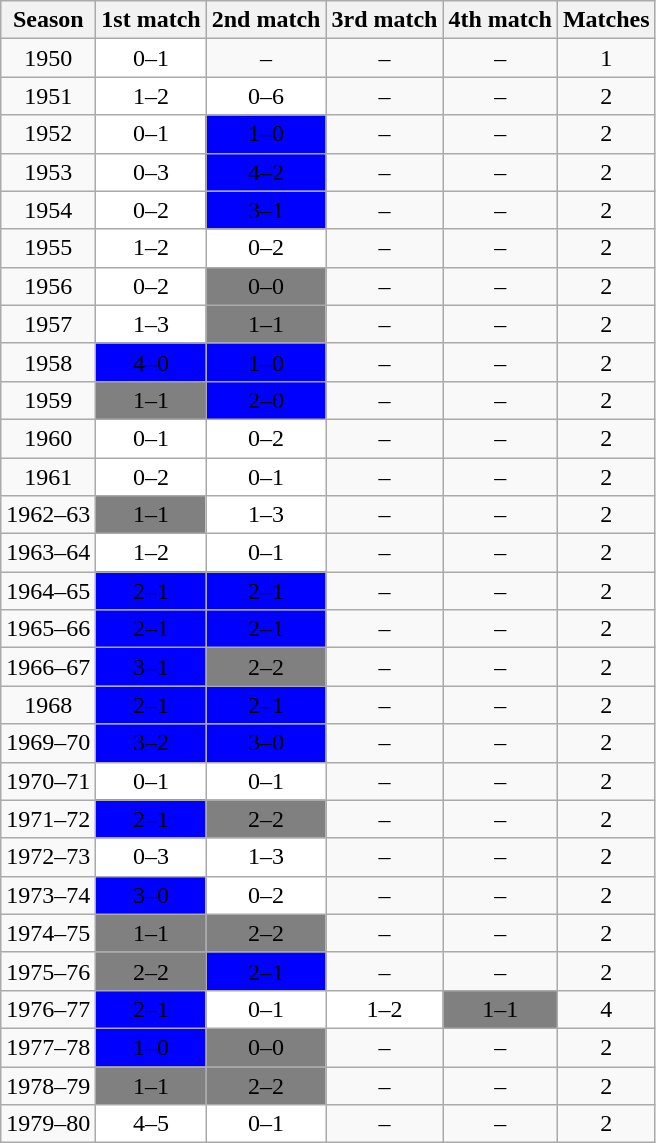<table class=wikitable style="text-align:center">
<tr>
<th>Season</th>
<th>1st match</th>
<th>2nd match</th>
<th>3rd match</th>
<th>4th match</th>
<th>Matches</th>
</tr>
<tr>
<td>1950</td>
<td bgcolor=FFFFFF><span>0–1</span></td>
<td>–</td>
<td>–</td>
<td>–</td>
<td>1</td>
</tr>
<tr>
<td>1951</td>
<td bgcolor=FFFFFF><span>1–2</span></td>
<td bgcolor=FFFFFF><span>0–6</span></td>
<td>–</td>
<td>–</td>
<td>2</td>
</tr>
<tr>
<td>1952</td>
<td bgcolor=FFFFFF><span>0–1</span></td>
<td bgcolor=0000FF><span>1–0</span></td>
<td>–</td>
<td>–</td>
<td>2</td>
</tr>
<tr>
<td>1953</td>
<td bgcolor=FFFFFF><span>0–3</span></td>
<td bgcolor=0000FF><span>4–2</span></td>
<td>–</td>
<td>–</td>
<td>2</td>
</tr>
<tr>
<td>1954</td>
<td bgcolor=FFFFFF><span>0–2</span></td>
<td bgcolor=0000FF><span>3–1</span></td>
<td>–</td>
<td>–</td>
<td>2</td>
</tr>
<tr>
<td>1955</td>
<td bgcolor=FFFFFF><span>1–2</span></td>
<td bgcolor=FFFFFF><span>0–2</span></td>
<td>–</td>
<td>–</td>
<td>2</td>
</tr>
<tr>
<td>1956</td>
<td bgcolor=FFFFFF><span>0–2</span></td>
<td bgcolor=808080>0–0</td>
<td>–</td>
<td>–</td>
<td>2</td>
</tr>
<tr>
<td>1957</td>
<td bgcolor=FFFFFF><span>1–3</span></td>
<td bgcolor=808080>1–1</td>
<td>–</td>
<td>–</td>
<td>2</td>
</tr>
<tr>
<td>1958</td>
<td bgcolor=0000FF><span>4–0</span></td>
<td bgcolor=0000FF><span>1–0</span></td>
<td>–</td>
<td>–</td>
<td>2</td>
</tr>
<tr>
<td>1959</td>
<td bgcolor=808080>1–1</td>
<td bgcolor=0000FF><span>2–0</span></td>
<td>–</td>
<td>–</td>
<td>2</td>
</tr>
<tr>
<td>1960</td>
<td bgcolor=FFFFFF><span>0–1</span></td>
<td bgcolor=FFFFFF><span>0–2</span></td>
<td>–</td>
<td>–</td>
<td>2</td>
</tr>
<tr>
<td>1961</td>
<td bgcolor=FFFFFF><span>0–2</span></td>
<td bgcolor=FFFFFF><span>0–1</span></td>
<td>–</td>
<td>–</td>
<td>2</td>
</tr>
<tr>
<td>1962–63</td>
<td bgcolor=808080>1–1</td>
<td bgcolor=FFFFFF><span>1–3</span></td>
<td>–</td>
<td>–</td>
<td>2</td>
</tr>
<tr>
<td>1963–64</td>
<td bgcolor=FFFFFF><span>1–2</span></td>
<td bgcolor=FFFFFF><span>0–1</span></td>
<td>–</td>
<td>–</td>
<td>2</td>
</tr>
<tr>
<td>1964–65</td>
<td bgcolor=0000FF><span>2–1</span></td>
<td bgcolor=0000FF><span>2–1</span></td>
<td>–</td>
<td>–</td>
<td>2</td>
</tr>
<tr>
<td>1965–66</td>
<td bgcolor=0000FF><span>2–1</span></td>
<td bgcolor=0000FF><span>2–1</span></td>
<td>–</td>
<td>–</td>
<td>2</td>
</tr>
<tr>
<td>1966–67</td>
<td bgcolor=0000FF><span>3–1</span></td>
<td bgcolor=808080>2–2</td>
<td>–</td>
<td>–</td>
<td>2</td>
</tr>
<tr>
<td>1968</td>
<td bgcolor=0000FF><span>2–1</span></td>
<td bgcolor=0000FF><span>2–1</span></td>
<td>–</td>
<td>–</td>
<td>2</td>
</tr>
<tr>
<td>1969–70</td>
<td bgcolor=0000FF><span>3–2</span></td>
<td bgcolor=0000FF><span>3–0</span></td>
<td>–</td>
<td>–</td>
<td>2</td>
</tr>
<tr>
<td>1970–71</td>
<td bgcolor=FFFFFF><span>0–1</span></td>
<td bgcolor=FFFFFF><span>0–1</span></td>
<td>–</td>
<td>–</td>
<td>2</td>
</tr>
<tr>
<td>1971–72</td>
<td bgcolor=0000FF><span>2–1</span></td>
<td bgcolor=808080>2–2</td>
<td>–</td>
<td>–</td>
<td>2</td>
</tr>
<tr>
<td>1972–73</td>
<td bgcolor=FFFFFF><span>0–3</span></td>
<td bgcolor=FFFFFF><span>1–3</span></td>
<td>–</td>
<td>–</td>
<td>2</td>
</tr>
<tr>
<td>1973–74</td>
<td bgcolor=0000FF><span>3–0</span></td>
<td bgcolor=FFFFFF><span>0–2</span></td>
<td>–</td>
<td>–</td>
<td>2</td>
</tr>
<tr>
<td>1974–75</td>
<td bgcolor=808080>1–1</td>
<td bgcolor=808080>2–2</td>
<td>–</td>
<td>–</td>
<td>2</td>
</tr>
<tr>
<td>1975–76</td>
<td bgcolor=808080>2–2</td>
<td bgcolor=0000FF><span>2–1</span></td>
<td>–</td>
<td>–</td>
<td>2</td>
</tr>
<tr>
<td>1976–77</td>
<td bgcolor=0000FF><span>2–1</span></td>
<td bgcolor=FFFFFF><span>0–1</span></td>
<td bgcolor=FFFFFF><span>1–2</span></td>
<td bgcolor=808080>1–1</td>
<td>4</td>
</tr>
<tr>
<td>1977–78</td>
<td bgcolor=0000FF><span>1–0</span></td>
<td bgcolor=808080>0–0</td>
<td>–</td>
<td>–</td>
<td>2</td>
</tr>
<tr>
<td>1978–79</td>
<td bgcolor=808080>1–1</td>
<td bgcolor=808080>2–2</td>
<td>–</td>
<td>–</td>
<td>2</td>
</tr>
<tr>
<td>1979–80</td>
<td bgcolor=FFFFFF><span>4–5</span></td>
<td bgcolor=FFFFFF><span>0–1</span></td>
<td>–</td>
<td>–</td>
<td>2</td>
</tr>
</table>
